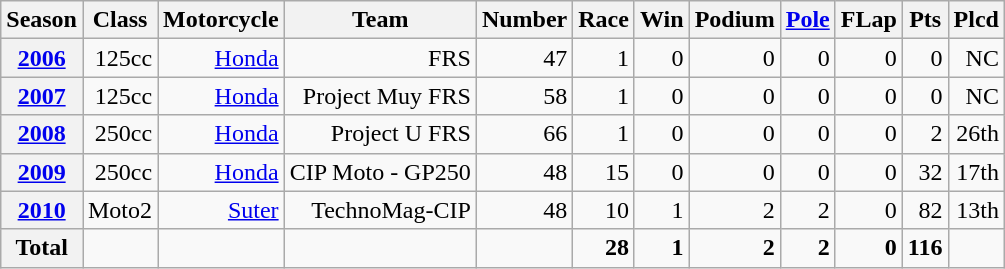<table class="wikitable">
<tr>
<th>Season</th>
<th>Class</th>
<th>Motorcycle</th>
<th>Team</th>
<th>Number</th>
<th>Race</th>
<th>Win</th>
<th>Podium</th>
<th><a href='#'>Pole</a></th>
<th>FLap</th>
<th>Pts</th>
<th>Plcd</th>
</tr>
<tr align="right">
<th><a href='#'>2006</a></th>
<td>125cc</td>
<td><a href='#'>Honda</a></td>
<td>FRS</td>
<td>47</td>
<td>1</td>
<td>0</td>
<td>0</td>
<td>0</td>
<td>0</td>
<td>0</td>
<td>NC</td>
</tr>
<tr align="right">
<th><a href='#'>2007</a></th>
<td>125cc</td>
<td><a href='#'>Honda</a></td>
<td>Project Muy FRS</td>
<td>58</td>
<td>1</td>
<td>0</td>
<td>0</td>
<td>0</td>
<td>0</td>
<td>0</td>
<td>NC</td>
</tr>
<tr align="right">
<th><a href='#'>2008</a></th>
<td>250cc</td>
<td><a href='#'>Honda</a></td>
<td>Project U FRS</td>
<td>66</td>
<td>1</td>
<td>0</td>
<td>0</td>
<td>0</td>
<td>0</td>
<td>2</td>
<td>26th</td>
</tr>
<tr align="right">
<th><a href='#'>2009</a></th>
<td>250cc</td>
<td><a href='#'>Honda</a></td>
<td>CIP Moto - GP250</td>
<td>48</td>
<td>15</td>
<td>0</td>
<td>0</td>
<td>0</td>
<td>0</td>
<td>32</td>
<td>17th</td>
</tr>
<tr align="right">
<th><a href='#'>2010</a></th>
<td>Moto2</td>
<td><a href='#'>Suter</a></td>
<td>TechnoMag-CIP</td>
<td>48</td>
<td>10</td>
<td>1</td>
<td>2</td>
<td>2</td>
<td>0</td>
<td>82</td>
<td>13th</td>
</tr>
<tr align="right">
<th>Total</th>
<td></td>
<td></td>
<td></td>
<td></td>
<td><strong>28</strong></td>
<td><strong>1</strong></td>
<td><strong>2</strong></td>
<td><strong>2</strong></td>
<td><strong>0</strong></td>
<td><strong>116</strong></td>
<td></td>
</tr>
</table>
